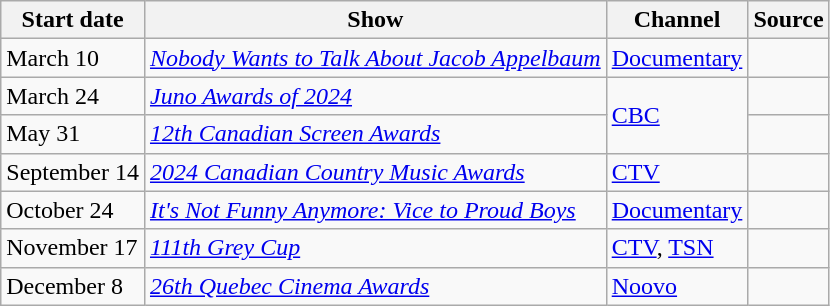<table class="wikitable">
<tr>
<th>Start date</th>
<th>Show</th>
<th>Channel</th>
<th>Source</th>
</tr>
<tr>
<td>March 10</td>
<td><em><a href='#'>Nobody Wants to Talk About Jacob Appelbaum</a></em></td>
<td><a href='#'>Documentary</a></td>
<td></td>
</tr>
<tr>
<td>March 24</td>
<td><em><a href='#'>Juno Awards of 2024</a></em></td>
<td rowspan=2><a href='#'>CBC</a></td>
<td></td>
</tr>
<tr>
<td>May 31</td>
<td><em><a href='#'>12th Canadian Screen Awards</a></em></td>
<td></td>
</tr>
<tr>
<td>September 14</td>
<td><em><a href='#'>2024 Canadian Country Music Awards</a></em></td>
<td><a href='#'>CTV</a></td>
<td></td>
</tr>
<tr>
<td>October 24</td>
<td><em><a href='#'>It's Not Funny Anymore: Vice to Proud Boys</a></em></td>
<td><a href='#'>Documentary</a></td>
<td></td>
</tr>
<tr>
<td>November 17</td>
<td><em><a href='#'>111th Grey Cup</a></em></td>
<td><a href='#'>CTV</a>, <a href='#'>TSN</a></td>
<td></td>
</tr>
<tr>
<td>December 8</td>
<td><em><a href='#'>26th Quebec Cinema Awards</a></em></td>
<td><a href='#'>Noovo</a></td>
<td></td>
</tr>
</table>
